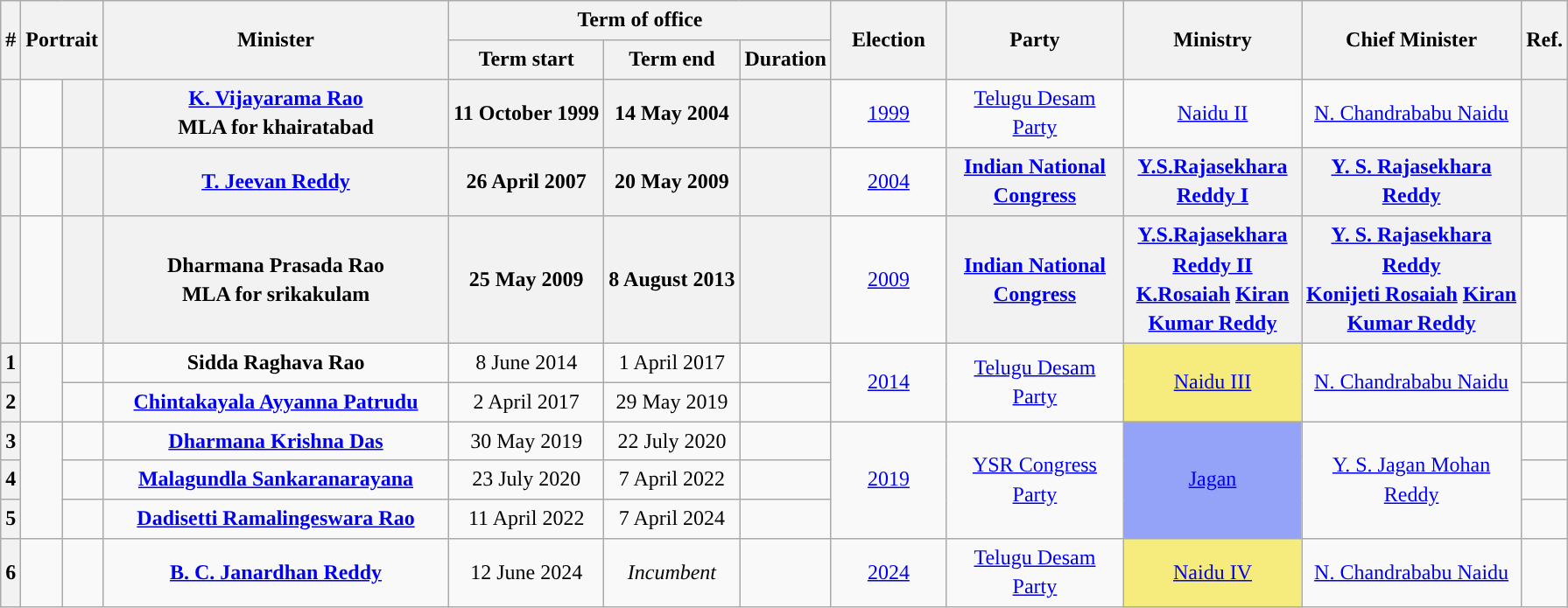<table class="wikitable" style="line-height:1.4em; text-align:center">
<tr>
<th rowspan=2>#</th>
<th rowspan=2 colspan="2">Portrait</th>
<th rowspan=2 style="width:16em">Minister<br></th>
<th colspan="3">Term of office</th>
<th rowspan=2 style="width:5em">Election<br></th>
<th rowspan=2 style="width:8em">Party</th>
<th rowspan=2 style="width:8em">Ministry</th>
<th rowspan=2 style="width:10em">Chief Minister</th>
<th rowspan=2>Ref.</th>
</tr>
<tr>
<th>Term start</th>
<th>Term end</th>
<th>Duration</th>
</tr>
<tr>
<th></th>
<td></td>
<th></th>
<th><a href='#'>K. Vijayarama Rao</a><br>MLA for khairatabad</th>
<th>11 October 1999</th>
<th>14 May 2004</th>
<th></th>
<td><a href='#'>1999</a><br></td>
<td><a href='#'>Telugu Desam Party</a></td>
<td><a href='#'>Naidu II</a></td>
<td><a href='#'>N. Chandrababu Naidu</a></td>
<th></th>
</tr>
<tr>
<th></th>
<td></td>
<th></th>
<th><a href='#'>T. Jeevan Reddy</a></th>
<th>26 April 2007</th>
<th>20 May 2009</th>
<th></th>
<td><a href='#'>2004</a><br></td>
<th><a href='#'>Indian National Congress</a></th>
<th><a href='#'>Y.S.Rajasekhara Reddy I</a></th>
<th><a href='#'>Y. S. Rajasekhara Reddy</a></th>
<th></th>
</tr>
<tr>
<th></th>
<td></td>
<th></th>
<th>Dharmana Prasada Rao<br>MLA for srikakulam</th>
<th>25 May 2009</th>
<th>8 August 2013</th>
<th></th>
<td><a href='#'>2009</a><br></td>
<th><a href='#'>Indian National Congress</a></th>
<th><a href='#'>Y.S.Rajasekhara Reddy II</a><br><a href='#'>K.Rosaiah</a>
<a href='#'>Kiran Kumar Reddy</a></th>
<th><a href='#'>Y. S. Rajasekhara Reddy</a><br><a href='#'>Konijeti Rosaiah</a> 
<a href='#'>Kiran Kumar Reddy</a></th>
</tr>
<tr>
<th>1</th>
<td rowspan=2></td>
<td></td>
<td><strong>Sidda Raghava Rao</strong><br></td>
<td>8 June 2014</td>
<td>1 April 2017</td>
<td><strong></strong></td>
<td rowspan=2><a href='#'>2014</a><br></td>
<td rowspan=2><a href='#'>Telugu Desam Party</a></td>
<td rowspan=2 bgcolor="#F5EC7D"><a href='#'>Naidu III</a></td>
<td rowspan=2><a href='#'>N. Chandrababu Naidu</a></td>
<td></td>
</tr>
<tr>
<th>2</th>
<td></td>
<td><strong><a href='#'>Chintakayala Ayyanna Patrudu</a></strong><br></td>
<td>2 April 2017</td>
<td>29 May 2019</td>
<td><strong></strong></td>
<td></td>
</tr>
<tr>
<th>3</th>
<td rowspan=3></td>
<td></td>
<td><strong><a href='#'>Dharmana Krishna Das</a></strong><br></td>
<td>30 May 2019</td>
<td>22 July 2020</td>
<td><strong></strong></td>
<td rowspan=3><a href='#'>2019</a><br></td>
<td rowspan="3"><a href='#'>YSR Congress Party</a></td>
<td rowspan=3 bgcolor="#94A2F7"><a href='#'>Jagan</a></td>
<td rowspan="3"><a href='#'>Y. S. Jagan Mohan Reddy</a></td>
<td></td>
</tr>
<tr>
<th>4</th>
<td></td>
<td><strong><a href='#'>Malagundla Sankaranarayana</a></strong><br></td>
<td>23 July 2020</td>
<td>7 April 2022</td>
<td><strong></strong></td>
<td></td>
</tr>
<tr>
<th>5</th>
<td></td>
<td><strong><a href='#'>Dadisetti Ramalingeswara Rao</a></strong><br></td>
<td>11 April 2022</td>
<td>7 April 2024</td>
<td><strong></strong></td>
<td></td>
</tr>
<tr>
<th>6</th>
<td></td>
<td></td>
<td><strong><a href='#'>B. C. Janardhan Reddy</a></strong><br></td>
<td>12 June 2024</td>
<td><em>Incumbent</em></td>
<td><strong></strong></td>
<td><a href='#'>2024</a><br></td>
<td><a href='#'>Telugu Desam Party</a></td>
<td bgcolor="#F5EC7D"><a href='#'>Naidu IV</a></td>
<td><a href='#'>N. Chandrababu Naidu</a></td>
<td></td>
</tr>
</table>
